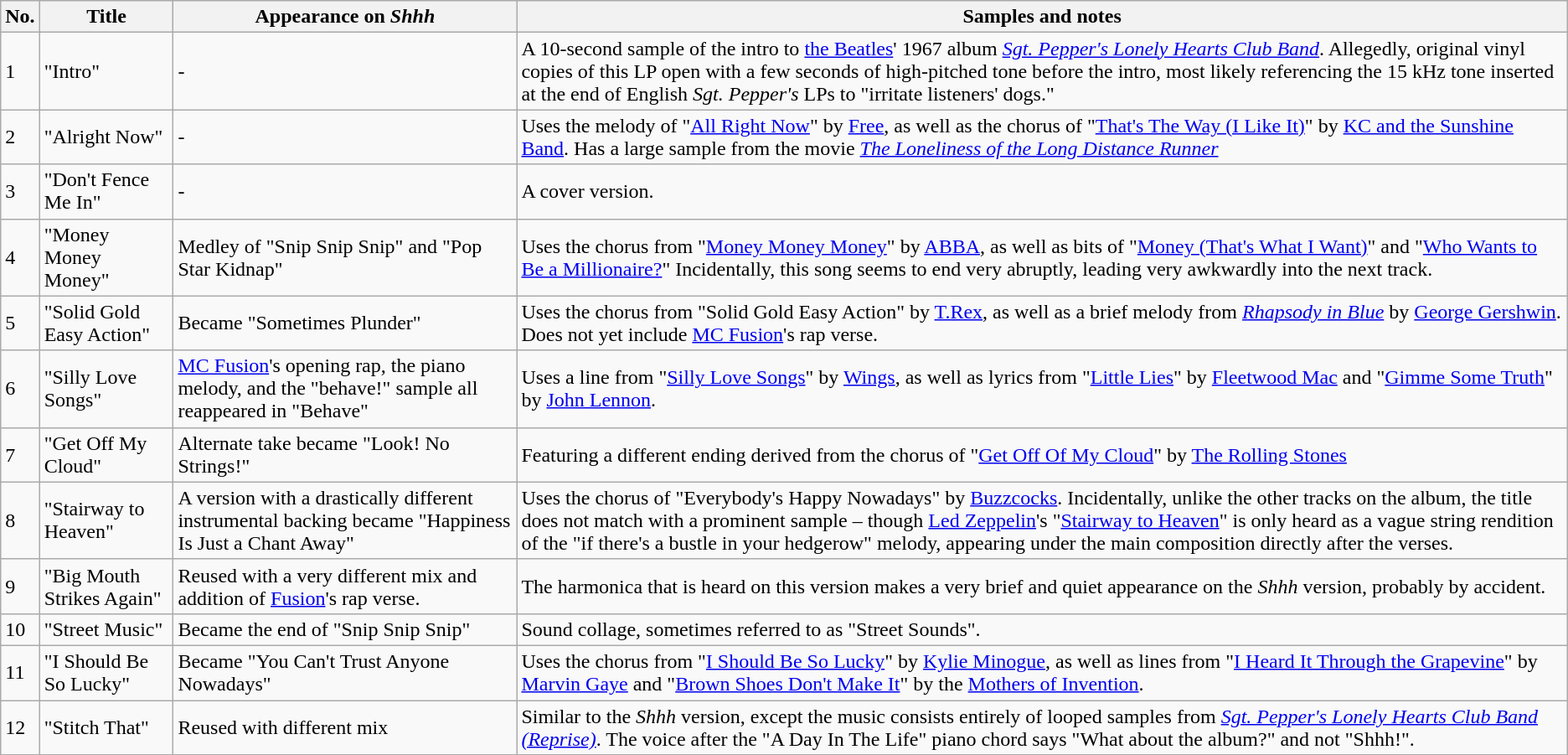<table class=wikitable>
<tr>
<th>No.</th>
<th>Title</th>
<th>Appearance on <em>Shhh</em></th>
<th>Samples and notes</th>
</tr>
<tr>
<td>1</td>
<td>"Intro"</td>
<td>-</td>
<td>A 10-second sample of the intro to <a href='#'>the Beatles</a>' 1967 album <em><a href='#'>Sgt. Pepper's Lonely Hearts Club Band</a></em>. Allegedly, original vinyl copies of this LP open with a few seconds of high-pitched tone before the intro, most likely referencing the 15 kHz tone inserted at the end of English <em>Sgt. Pepper's</em> LPs to "irritate listeners' dogs."</td>
</tr>
<tr>
<td>2</td>
<td>"Alright Now"</td>
<td>-</td>
<td>Uses the melody of "<a href='#'>All Right Now</a>" by <a href='#'>Free</a>, as well as the chorus of "<a href='#'>That's The Way (I Like It)</a>" by <a href='#'>KC and the Sunshine Band</a>. Has a large sample from the movie <em><a href='#'>The Loneliness of the Long Distance Runner</a></em></td>
</tr>
<tr>
<td>3</td>
<td>"Don't Fence Me In"</td>
<td>-</td>
<td>A cover version.</td>
</tr>
<tr>
<td>4</td>
<td>"Money Money Money"</td>
<td>Medley of "Snip Snip Snip" and "Pop Star Kidnap"</td>
<td>Uses the chorus from "<a href='#'>Money Money Money</a>" by <a href='#'>ABBA</a>, as well as bits of "<a href='#'>Money (That's What I Want)</a>" and "<a href='#'>Who Wants to Be a Millionaire?</a>" Incidentally, this song seems to end very abruptly, leading very awkwardly into the next track.</td>
</tr>
<tr>
<td>5</td>
<td>"Solid Gold Easy Action"</td>
<td>Became "Sometimes Plunder"</td>
<td>Uses the chorus from "Solid Gold Easy Action" by <a href='#'>T.Rex</a>, as well as a brief melody from <em><a href='#'>Rhapsody in Blue</a></em> by <a href='#'>George Gershwin</a>. Does not yet include <a href='#'>MC Fusion</a>'s rap verse.</td>
</tr>
<tr>
<td>6</td>
<td>"Silly Love Songs"</td>
<td><a href='#'>MC Fusion</a>'s opening rap, the piano melody, and the "behave!" sample all reappeared in "Behave"</td>
<td>Uses a line from "<a href='#'>Silly Love Songs</a>" by <a href='#'>Wings</a>, as well as lyrics from "<a href='#'>Little Lies</a>" by <a href='#'>Fleetwood Mac</a> and "<a href='#'>Gimme Some Truth</a>" by <a href='#'>John Lennon</a>.</td>
</tr>
<tr>
<td>7</td>
<td>"Get Off My Cloud"</td>
<td>Alternate take became "Look! No Strings!"</td>
<td>Featuring a different ending derived from the chorus of "<a href='#'>Get Off Of My Cloud</a>" by <a href='#'>The Rolling Stones</a></td>
</tr>
<tr>
<td>8</td>
<td>"Stairway to Heaven"</td>
<td>A version with a drastically different instrumental backing became "Happiness Is Just a Chant Away"</td>
<td>Uses the chorus of "Everybody's Happy Nowadays" by <a href='#'>Buzzcocks</a>. Incidentally, unlike the other tracks on the album, the title does not match with a prominent sample – though <a href='#'>Led Zeppelin</a>'s "<a href='#'>Stairway to Heaven</a>" is only heard as a vague string rendition of the "if there's a bustle in your hedgerow" melody, appearing under the main composition directly after the verses.</td>
</tr>
<tr>
<td>9</td>
<td>"Big Mouth Strikes Again"</td>
<td>Reused with a very different mix and addition of <a href='#'>Fusion</a>'s rap verse.</td>
<td>The harmonica that is heard on this version makes a very brief and quiet appearance on the <em>Shhh</em> version, probably by accident.</td>
</tr>
<tr>
<td>10</td>
<td>"Street Music"</td>
<td>Became the end of "Snip Snip Snip"</td>
<td>Sound collage, sometimes referred to as "Street Sounds".</td>
</tr>
<tr>
<td>11</td>
<td>"I Should Be So Lucky"</td>
<td>Became "You Can't Trust Anyone Nowadays"</td>
<td>Uses the chorus from "<a href='#'>I Should Be So Lucky</a>" by <a href='#'>Kylie Minogue</a>, as well as lines from "<a href='#'>I Heard It Through the Grapevine</a>" by <a href='#'>Marvin Gaye</a> and "<a href='#'>Brown Shoes Don't Make It</a>" by the <a href='#'>Mothers of Invention</a>.</td>
</tr>
<tr>
<td>12</td>
<td>"Stitch That"</td>
<td>Reused with different mix</td>
<td>Similar to the <em>Shhh</em> version, except the music consists entirely of looped samples from <em><a href='#'>Sgt. Pepper's Lonely Hearts Club Band (Reprise)</a></em>. The voice after the "A Day In The Life" piano chord says "What about the album?" and not "Shhh!".</td>
</tr>
</table>
